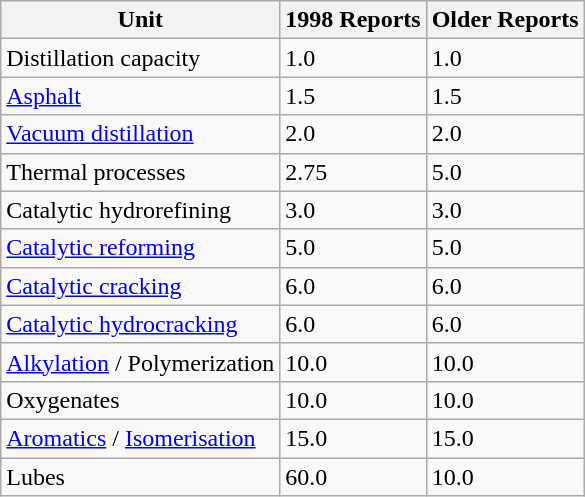<table class="wikitable">
<tr>
<th>Unit</th>
<th>1998 Reports</th>
<th>Older Reports</th>
</tr>
<tr>
<td>Distillation capacity</td>
<td>1.0</td>
<td>1.0</td>
</tr>
<tr>
<td><a href='#'>Asphalt</a></td>
<td>1.5</td>
<td>1.5</td>
</tr>
<tr>
<td><a href='#'>Vacuum distillation</a></td>
<td>2.0</td>
<td>2.0</td>
</tr>
<tr>
<td>Thermal processes</td>
<td>2.75</td>
<td>5.0</td>
</tr>
<tr>
<td>Catalytic hydrorefining</td>
<td>3.0</td>
<td>3.0</td>
</tr>
<tr>
<td><a href='#'>Catalytic reforming</a></td>
<td>5.0</td>
<td>5.0</td>
</tr>
<tr>
<td><a href='#'>Catalytic cracking</a></td>
<td>6.0</td>
<td>6.0</td>
</tr>
<tr>
<td><a href='#'>Catalytic hydrocracking</a></td>
<td>6.0</td>
<td>6.0</td>
</tr>
<tr>
<td><a href='#'>Alkylation</a> / Polymerization</td>
<td>10.0</td>
<td>10.0</td>
</tr>
<tr>
<td>Oxygenates</td>
<td>10.0</td>
<td>10.0</td>
</tr>
<tr>
<td><a href='#'>Aromatics</a> / <a href='#'>Isomerisation</a></td>
<td>15.0</td>
<td>15.0</td>
</tr>
<tr>
<td>Lubes</td>
<td>60.0</td>
<td>10.0</td>
</tr>
</table>
